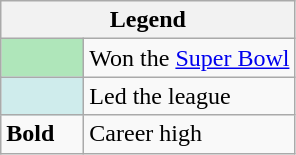<table class="wikitable">
<tr>
<th colspan="2">Legend</th>
</tr>
<tr>
<td style="background:#afe6ba; width:3em;"></td>
<td>Won the <a href='#'>Super Bowl</a></td>
</tr>
<tr>
<td style="background:#cfecec; width:3em;"></td>
<td>Led the league</td>
</tr>
<tr>
<td><strong>Bold</strong></td>
<td>Career high</td>
</tr>
</table>
